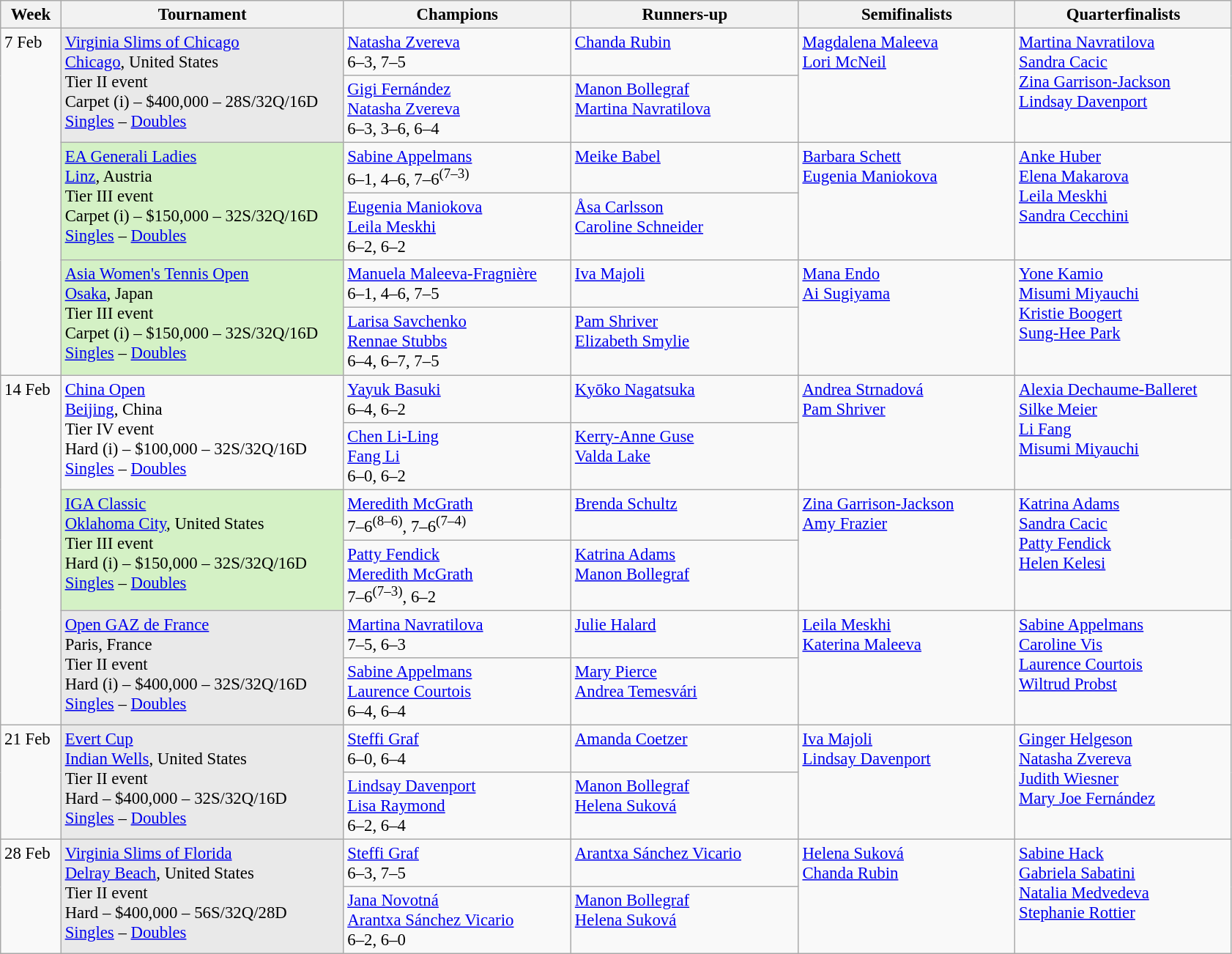<table class=wikitable style=font-size:95%>
<tr>
<th style="width:48px;">Week</th>
<th style="width:250px;">Tournament</th>
<th style="width:200px;">Champions</th>
<th style="width:200px;">Runners-up</th>
<th style="width:190px;">Semifinalists</th>
<th style="width:190px;">Quarterfinalists</th>
</tr>
<tr valign=top>
<td rowspan=6>7 Feb</td>
<td rowspan=2 style=background:#e9e9e9;><a href='#'>Virginia Slims of Chicago</a><br> <a href='#'>Chicago</a>, United States<br>Tier II event<br>Carpet (i) – $400,000 – 28S/32Q/16D<br> <a href='#'>Singles</a> – <a href='#'>Doubles</a></td>
<td> <a href='#'>Natasha Zvereva</a><br>6–3, 7–5</td>
<td> <a href='#'>Chanda Rubin</a></td>
<td rowspan=2>  <a href='#'>Magdalena Maleeva</a><br> <a href='#'>Lori McNeil</a></td>
<td rowspan=2> <a href='#'>Martina Navratilova</a><br> <a href='#'>Sandra Cacic</a><br> <a href='#'>Zina Garrison-Jackson</a><br> <a href='#'>Lindsay Davenport</a></td>
</tr>
<tr valign="top">
<td> <a href='#'>Gigi Fernández</a><br> <a href='#'>Natasha Zvereva</a><br> 6–3, 3–6, 6–4</td>
<td> <a href='#'>Manon Bollegraf</a><br> <a href='#'>Martina Navratilova</a></td>
</tr>
<tr valign=top>
<td rowspan=2 style=background:#d4f1c5;><a href='#'>EA Generali Ladies</a><br> <a href='#'>Linz</a>, Austria<br>Tier III event<br>Carpet (i) – $150,000 – 32S/32Q/16D<br> <a href='#'>Singles</a> – <a href='#'>Doubles</a></td>
<td> <a href='#'>Sabine Appelmans</a><br>6–1, 4–6, 7–6<sup>(7–3)</sup></td>
<td> <a href='#'>Meike Babel</a></td>
<td rowspan=2>  <a href='#'>Barbara Schett</a><br> <a href='#'>Eugenia Maniokova</a></td>
<td rowspan=2> <a href='#'>Anke Huber</a><br> <a href='#'>Elena Makarova</a><br> <a href='#'>Leila Meskhi</a><br> <a href='#'>Sandra Cecchini</a></td>
</tr>
<tr valign=top>
<td> <a href='#'>Eugenia Maniokova</a><br> <a href='#'>Leila Meskhi</a><br> 6–2, 6–2</td>
<td> <a href='#'>Åsa Carlsson</a><br> <a href='#'>Caroline Schneider</a></td>
</tr>
<tr valign=top>
<td rowspan=2 style=background:#d4f1c5;><a href='#'>Asia Women's Tennis Open</a><br> <a href='#'>Osaka</a>, Japan<br>Tier III event<br>Carpet (i) – $150,000 – 32S/32Q/16D<br> <a href='#'>Singles</a> – <a href='#'>Doubles</a></td>
<td> <a href='#'>Manuela Maleeva-Fragnière</a><br>6–1, 4–6, 7–5</td>
<td> <a href='#'>Iva Majoli</a></td>
<td rowspan=2>  <a href='#'>Mana Endo</a><br> <a href='#'>Ai Sugiyama</a></td>
<td rowspan=2> <a href='#'>Yone Kamio</a><br> <a href='#'>Misumi Miyauchi</a><br> <a href='#'>Kristie Boogert</a><br> <a href='#'>Sung-Hee Park</a></td>
</tr>
<tr valign=top>
<td> <a href='#'>Larisa Savchenko</a><br> <a href='#'>Rennae Stubbs</a><br> 6–4, 6–7, 7–5</td>
<td> <a href='#'>Pam Shriver</a><br> <a href='#'>Elizabeth Smylie</a></td>
</tr>
<tr valign=top>
<td rowspan=6>14 Feb</td>
<td rowspan=2><a href='#'>China Open</a> <br> <a href='#'>Beijing</a>, China<br>Tier IV event<br>Hard (i) – $100,000 – 32S/32Q/16D<br> <a href='#'>Singles</a> – <a href='#'>Doubles</a></td>
<td> <a href='#'>Yayuk Basuki</a><br>6–4, 6–2</td>
<td> <a href='#'>Kyōko Nagatsuka</a></td>
<td rowspan=2>  <a href='#'>Andrea Strnadová</a><br> <a href='#'>Pam Shriver</a></td>
<td rowspan=2> <a href='#'>Alexia Dechaume-Balleret</a><br> <a href='#'>Silke Meier</a><br> <a href='#'>Li Fang</a><br> <a href='#'>Misumi Miyauchi</a></td>
</tr>
<tr valign=top>
<td> <a href='#'>Chen Li-Ling</a><br> <a href='#'>Fang Li</a><br> 6–0, 6–2</td>
<td> <a href='#'>Kerry-Anne Guse</a><br> <a href='#'>Valda Lake</a></td>
</tr>
<tr valign=top>
<td rowspan=2 style=background:#d4f1c5;><a href='#'>IGA Classic</a><br><a href='#'>Oklahoma City</a>, United States<br>Tier III event<br>Hard (i) – $150,000 – 32S/32Q/16D<br> <a href='#'>Singles</a> – <a href='#'>Doubles</a></td>
<td> <a href='#'>Meredith McGrath</a><br>7–6<sup>(8–6)</sup>, 7–6<sup>(7–4)</sup></td>
<td> <a href='#'>Brenda Schultz</a></td>
<td rowspan=2>  <a href='#'>Zina Garrison-Jackson</a><br> <a href='#'>Amy Frazier</a></td>
<td rowspan=2> <a href='#'>Katrina Adams</a><br> <a href='#'>Sandra Cacic</a><br> <a href='#'>Patty Fendick</a><br> <a href='#'>Helen Kelesi</a></td>
</tr>
<tr valign=top>
<td> <a href='#'>Patty Fendick</a><br> <a href='#'>Meredith McGrath</a><br> 7–6<sup>(7–3)</sup>, 6–2</td>
<td> <a href='#'>Katrina Adams</a><br> <a href='#'>Manon Bollegraf</a></td>
</tr>
<tr valign=top>
<td rowspan=2 style=background:#e9e9e9;><a href='#'>Open GAZ de France</a><br> Paris, France<br>Tier II event<br>Hard (i) – $400,000 – 32S/32Q/16D<br> <a href='#'>Singles</a> – <a href='#'>Doubles</a></td>
<td> <a href='#'>Martina Navratilova</a><br>7–5, 6–3</td>
<td> <a href='#'>Julie Halard</a></td>
<td rowspan=2>  <a href='#'>Leila Meskhi</a><br> <a href='#'>Katerina Maleeva</a></td>
<td rowspan=2> <a href='#'>Sabine Appelmans</a><br> <a href='#'>Caroline Vis</a><br> <a href='#'>Laurence Courtois</a><br> <a href='#'>Wiltrud Probst</a></td>
</tr>
<tr valign=top>
<td> <a href='#'>Sabine Appelmans</a><br> <a href='#'>Laurence Courtois</a><br> 6–4, 6–4</td>
<td> <a href='#'>Mary Pierce</a><br> <a href='#'>Andrea Temesvári</a></td>
</tr>
<tr valign=top>
<td rowspan=2>21 Feb</td>
<td rowspan=2 style=background:#e9e9e9;><a href='#'>Evert Cup</a><br> <a href='#'>Indian Wells</a>, United States<br>Tier II event<br>Hard – $400,000 – 32S/32Q/16D<br> <a href='#'>Singles</a> – <a href='#'>Doubles</a></td>
<td> <a href='#'>Steffi Graf</a><br>6–0, 6–4</td>
<td> <a href='#'>Amanda Coetzer</a></td>
<td rowspan=2>  <a href='#'>Iva Majoli</a><br> <a href='#'>Lindsay Davenport</a></td>
<td rowspan=2> <a href='#'>Ginger Helgeson</a><br> <a href='#'>Natasha Zvereva</a><br> <a href='#'>Judith Wiesner</a><br> <a href='#'>Mary Joe Fernández</a></td>
</tr>
<tr valign=top>
<td> <a href='#'>Lindsay Davenport</a><br> <a href='#'>Lisa Raymond</a><br> 6–2, 6–4</td>
<td> <a href='#'>Manon Bollegraf</a><br> <a href='#'>Helena Suková</a></td>
</tr>
<tr valign=top>
<td rowspan=2>28 Feb</td>
<td rowspan=2 style=background:#e9e9e9;><a href='#'>Virginia Slims of Florida</a><br> <a href='#'>Delray Beach</a>, United States<br>Tier II event<br>Hard – $400,000 – 56S/32Q/28D<br> <a href='#'>Singles</a> – <a href='#'>Doubles</a></td>
<td> <a href='#'>Steffi Graf</a><br>6–3, 7–5</td>
<td> <a href='#'>Arantxa Sánchez Vicario</a></td>
<td rowspan=2>  <a href='#'>Helena Suková</a><br> <a href='#'>Chanda Rubin</a></td>
<td rowspan=2> <a href='#'>Sabine Hack</a><br> <a href='#'>Gabriela Sabatini</a><br> <a href='#'>Natalia Medvedeva</a><br> <a href='#'>Stephanie Rottier</a></td>
</tr>
<tr valign=top>
<td> <a href='#'>Jana Novotná</a><br> <a href='#'>Arantxa Sánchez Vicario</a><br> 6–2, 6–0</td>
<td> <a href='#'>Manon Bollegraf</a><br> <a href='#'>Helena Suková</a></td>
</tr>
</table>
